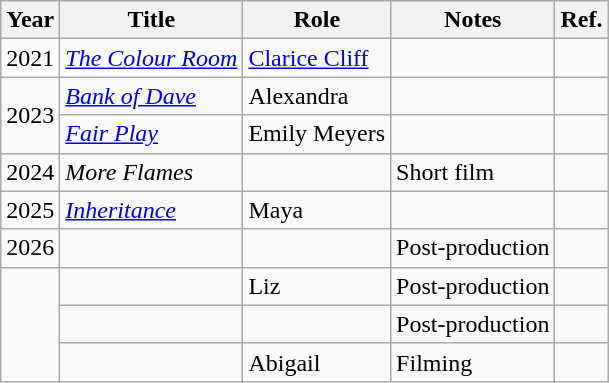<table class="wikitable">
<tr>
<th>Year</th>
<th>Title</th>
<th>Role</th>
<th>Notes</th>
<th>Ref.</th>
</tr>
<tr>
<td>2021</td>
<td><em><a href='#'>The Colour Room</a></em></td>
<td><a href='#'>Clarice Cliff</a></td>
<td></td>
<td></td>
</tr>
<tr>
<td rowspan=2>2023</td>
<td><em><a href='#'>Bank of Dave</a></em></td>
<td>Alexandra</td>
<td></td>
<td></td>
</tr>
<tr>
<td><em><a href='#'>Fair Play</a></em></td>
<td>Emily Meyers</td>
<td></td>
<td></td>
</tr>
<tr>
<td>2024</td>
<td><em>More Flames</em></td>
<td></td>
<td>Short film</td>
<td "text-align:center;"></td>
</tr>
<tr>
<td>2025</td>
<td><em><a href='#'>Inheritance</a></em></td>
<td>Maya</td>
<td></td>
<td "text-align:center;"></td>
</tr>
<tr>
<td>2026</td>
<td></td>
<td></td>
<td>Post-production</td>
<td></td>
</tr>
<tr>
<td rowspan="3"></td>
<td></td>
<td>Liz</td>
<td>Post-production</td>
<td></td>
</tr>
<tr>
<td></td>
<td></td>
<td>Post-production</td>
<td></td>
</tr>
<tr>
<td></td>
<td>Abigail</td>
<td>Filming</td>
<td></td>
</tr>
</table>
